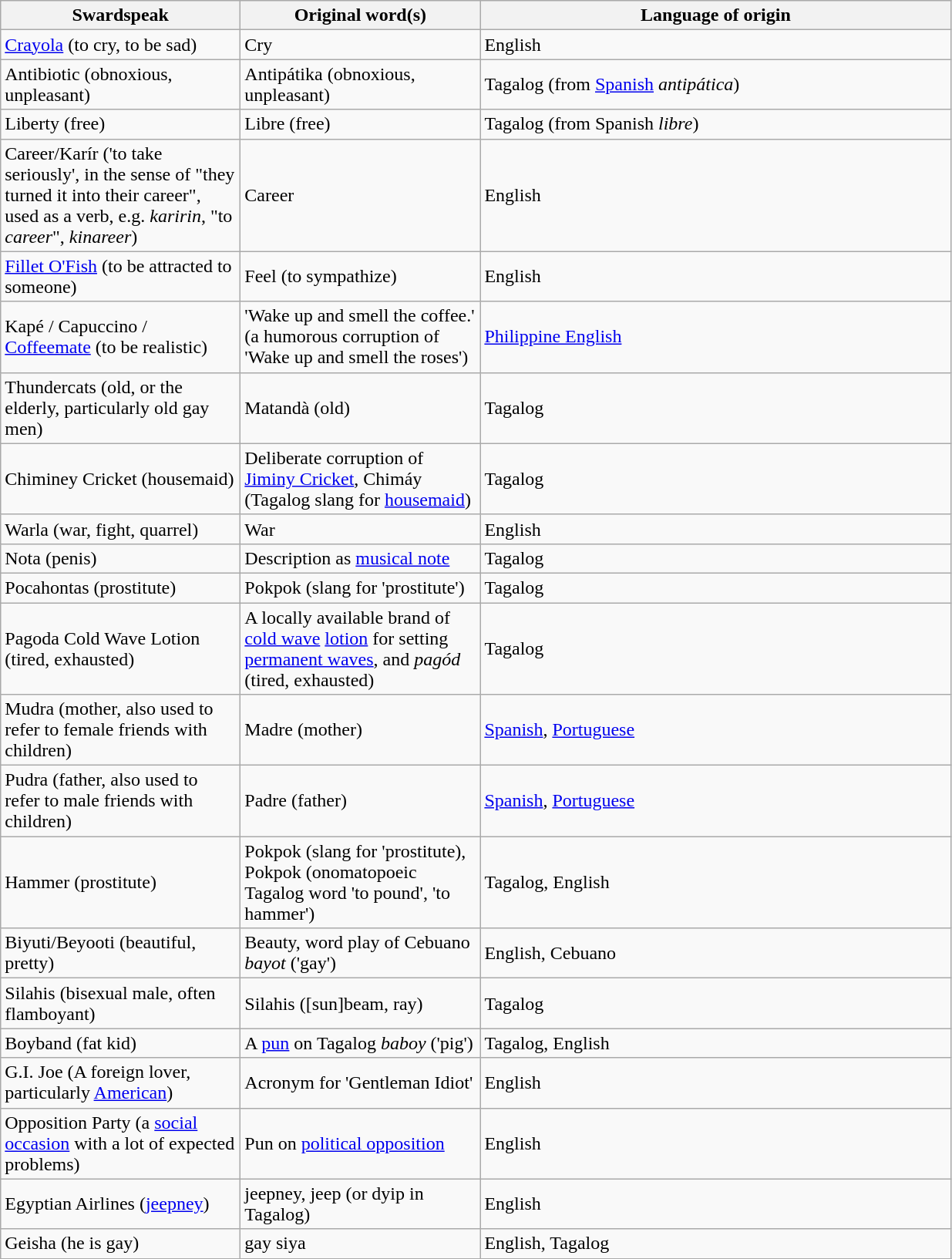<table class="wikitable">
<tr --->
<th scope="col" width="200">Swardspeak</th>
<th scope="col" width="200">Original word(s)</th>
<th scope="col" width="400">Language of origin</th>
</tr>
<tr --->
<td><a href='#'>Crayola</a> (to cry, to be sad)</td>
<td>Cry</td>
<td>English</td>
</tr>
<tr --->
<td>Antibiotic (obnoxious, unpleasant)</td>
<td>Antipátika (obnoxious, unpleasant)</td>
<td>Tagalog (from <a href='#'>Spanish</a> <em>antipática</em>)</td>
</tr>
<tr --->
<td>Liberty (free)</td>
<td>Libre (free)</td>
<td>Tagalog (from Spanish <em>libre</em>)</td>
</tr>
<tr --->
<td>Career/Karír ('to take seriously', in the sense of "they turned it into their career", used as a verb, e.g. <em>karirin</em>, "to <em>career</em>", <em>kinareer</em>)</td>
<td>Career</td>
<td>English</td>
</tr>
<tr --->
<td><a href='#'>Fillet O'Fish</a> (to be attracted to someone)</td>
<td>Feel (to sympathize)</td>
<td>English</td>
</tr>
<tr --->
<td>Kapé / Capuccino / <a href='#'>Coffeemate</a> (to be realistic)</td>
<td>'Wake up and smell the coffee.' (a humorous corruption of 'Wake up and smell the roses')</td>
<td><a href='#'>Philippine English</a></td>
</tr>
<tr --->
<td>Thundercats (old, or  the elderly, particularly old gay men)</td>
<td>Matandà (old)</td>
<td>Tagalog</td>
</tr>
<tr --->
<td>Chiminey Cricket (housemaid)</td>
<td>Deliberate corruption of <a href='#'>Jiminy Cricket</a>, Chimáy (Tagalog slang for <a href='#'>housemaid</a>)</td>
<td>Tagalog</td>
</tr>
<tr --->
<td>Warla (war, fight, quarrel)</td>
<td>War</td>
<td>English</td>
</tr>
<tr --->
<td>Nota (penis)</td>
<td>Description as <a href='#'>musical note</a></td>
<td>Tagalog</td>
</tr>
<tr --->
<td>Pocahontas (prostitute)</td>
<td>Pokpok (slang for 'prostitute')</td>
<td>Tagalog</td>
</tr>
<tr --->
<td>Pagoda Cold Wave Lotion (tired, exhausted)</td>
<td>A locally available brand of <a href='#'>cold wave</a> <a href='#'>lotion</a> for setting <a href='#'>permanent waves</a>, and <em>pagód</em> (tired, exhausted)</td>
<td>Tagalog</td>
</tr>
<tr --->
<td>Mudra (mother, also used to refer to female friends with children)</td>
<td>Madre (mother)</td>
<td><a href='#'>Spanish</a>, <a href='#'>Portuguese</a></td>
</tr>
<tr --->
<td>Pudra (father, also used to refer to male friends with children)</td>
<td>Padre (father)</td>
<td><a href='#'>Spanish</a>, <a href='#'>Portuguese</a></td>
</tr>
<tr --->
<td>Hammer (prostitute)</td>
<td>Pokpok (slang for 'prostitute), Pokpok (onomatopoeic Tagalog word 'to pound', 'to hammer')</td>
<td>Tagalog, English</td>
</tr>
<tr --->
<td>Biyuti/Beyooti (beautiful, pretty)</td>
<td>Beauty, word play of Cebuano <em>bayot</em> ('gay')</td>
<td>English, Cebuano</td>
</tr>
<tr --->
<td>Silahis (bisexual male, often flamboyant)</td>
<td>Silahis ([sun]beam, ray)</td>
<td>Tagalog</td>
</tr>
<tr --->
<td>Boyband (fat kid)</td>
<td>A <a href='#'>pun</a> on Tagalog <em>baboy</em> ('pig')</td>
<td>Tagalog, English</td>
</tr>
<tr --->
<td>G.I. Joe (A foreign lover, particularly <a href='#'>American</a>)</td>
<td>Acronym for 'Gentleman Idiot'</td>
<td>English</td>
</tr>
<tr --->
<td>Opposition Party (a <a href='#'>social occasion</a> with a lot of expected problems)</td>
<td>Pun on <a href='#'>political opposition</a></td>
<td>English</td>
</tr>
<tr --->
<td>Egyptian Airlines (<a href='#'>jeepney</a>)</td>
<td>jeepney, jeep (or dyip in Tagalog)</td>
<td>English</td>
</tr>
<tr --->
<td>Geisha (he is gay)</td>
<td>gay siya</td>
<td>English, Tagalog</td>
</tr>
<tr --->
</tr>
</table>
